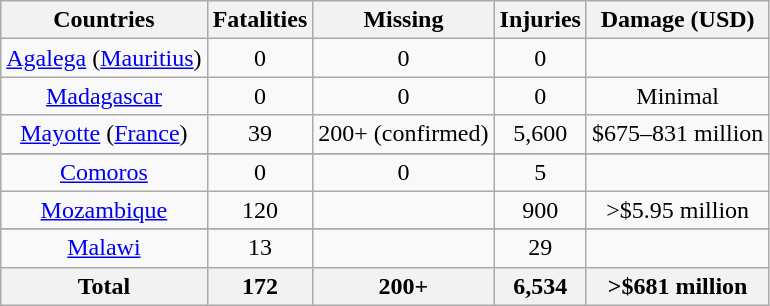<table class="wikitable sortable floatright">
<tr>
<th>Countries</th>
<th>Fatalities</th>
<th>Missing</th>
<th>Injuries</th>
<th>Damage (USD)</th>
</tr>
<tr style="text-align:center;">
<td scope="row"><a href='#'>Agalega</a> (<a href='#'>Mauritius</a>)</td>
<td>0</td>
<td>0</td>
<td>0</td>
<td></td>
</tr>
<tr style="text-align:center;">
<td scope="row"><a href='#'>Madagascar</a></td>
<td>0</td>
<td>0</td>
<td>0</td>
<td>Minimal</td>
</tr>
<tr style="text-align:center;">
<td scope="row"><a href='#'>Mayotte</a> (<a href='#'>France</a>)</td>
<td>39</td>
<td>200+ (confirmed)<br></td>
<td>5,600</td>
<td>$675–831 million</td>
</tr>
<tr>
</tr>
<tr style="text-align:center;">
<td><a href='#'>Comoros</a></td>
<td>0</td>
<td>0</td>
<td>5</td>
<td></td>
</tr>
<tr style="text-align:center;">
<td scope="row"><a href='#'>Mozambique</a></td>
<td>120</td>
<td></td>
<td>900</td>
<td>>$5.95 million</td>
</tr>
<tr>
</tr>
<tr style="text-align:center;">
<td><a href='#'>Malawi</a></td>
<td>13</td>
<td></td>
<td>29</td>
<td></td>
</tr>
<tr class="sortbottom">
<th>Total</th>
<th>172</th>
<th>200+</th>
<th>6,534</th>
<th>>$681 million</th>
</tr>
</table>
